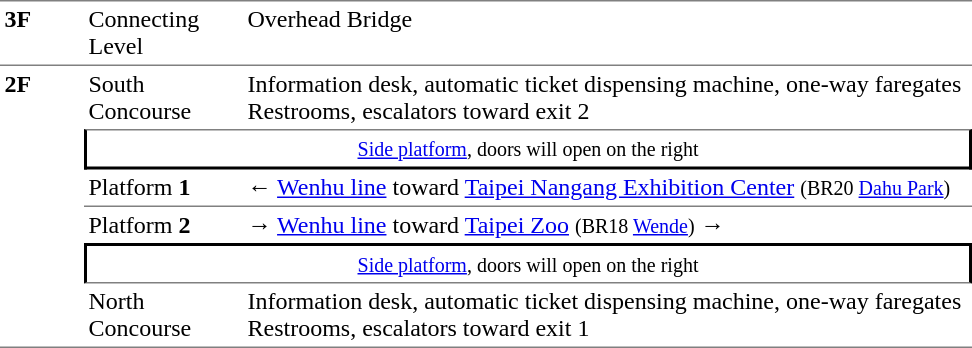<table table border=0 cellspacing=0 cellpadding=3>
<tr>
<td style="border-bottom:solid 1px gray;border-top:solid 1px gray;" width=50 valign=top><strong>3F</strong></td>
<td style="border-top:solid 1px gray;border-bottom:solid 1px gray;" width=100 valign=top>Connecting Level</td>
<td style="border-top:solid 1px gray;border-bottom:solid 1px gray;" width=480 valign=top>Overhead Bridge</td>
</tr>
<tr>
<td style="border-bottom:solid 1px gray;" width=50 rowspan=8 valign=top><strong>2F</strong></td>
</tr>
<tr>
<td style="border-top:solid 0px white;" valign=top>South Concourse</td>
<td>Information desk, automatic ticket dispensing machine, one-way faregates<br>Restrooms, escalators toward exit 2</td>
</tr>
<tr>
<td style="border-right:solid 2px black;border-left:solid 2px black;border-bottom:solid 2px black;border-top:solid 1px gray;text-align:center;" colspan=2><small><a href='#'>Side platform</a>, doors will open on the right</small></td>
</tr>
<tr>
<td style="border-bottom:solid 1px gray;" width=100>Platform <span><strong>1</strong></span></td>
<td style="border-bottom:solid 1px gray;" width=390>←  <a href='#'>Wenhu line</a> toward <a href='#'>Taipei Nangang Exhibition Center</a> <small>(BR20 <a href='#'>Dahu Park</a>)</small></td>
</tr>
<tr>
<td>Platform <span><strong>2</strong></span></td>
<td><span>→</span>  <a href='#'>Wenhu line</a> toward <a href='#'>Taipei Zoo</a> <small>(BR18 <a href='#'>Wende</a>)</small> →</td>
</tr>
<tr>
<td style="border-top:solid 2px black;border-right:solid 2px black;border-left:solid 2px black;border-bottom:solid 1px gray;text-align:center;" colspan=2><small><a href='#'>Side platform</a>, doors will open on the right</small></td>
</tr>
<tr>
<td style="border-bottom:solid 1px gray;" valign=top>North Concourse</td>
<td style="border-bottom:solid 1px gray;">Information desk, automatic ticket dispensing machine, one-way faregates<br>Restrooms, escalators toward exit 1</td>
</tr>
</table>
